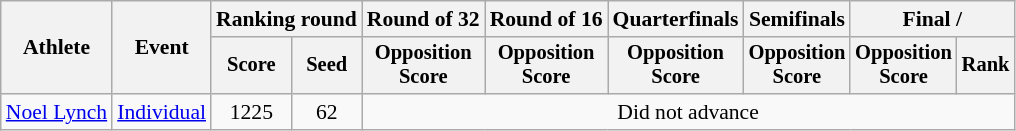<table class="wikitable" style="font-size:90%; text-align:center">
<tr>
<th rowspan=2>Athlete</th>
<th rowspan=2>Event</th>
<th colspan="2">Ranking round</th>
<th>Round of 32</th>
<th>Round of 16</th>
<th>Quarterfinals</th>
<th>Semifinals</th>
<th colspan="2">Final / </th>
</tr>
<tr style="font-size:95%">
<th>Score</th>
<th>Seed</th>
<th>Opposition<br>Score</th>
<th>Opposition<br>Score</th>
<th>Opposition<br>Score</th>
<th>Opposition<br>Score</th>
<th>Opposition<br>Score</th>
<th>Rank</th>
</tr>
<tr align=center>
<td align=left><a href='#'>Noel Lynch</a></td>
<td align=left><a href='#'>Individual</a></td>
<td>1225</td>
<td>62</td>
<td colspan=6>Did not advance</td>
</tr>
</table>
